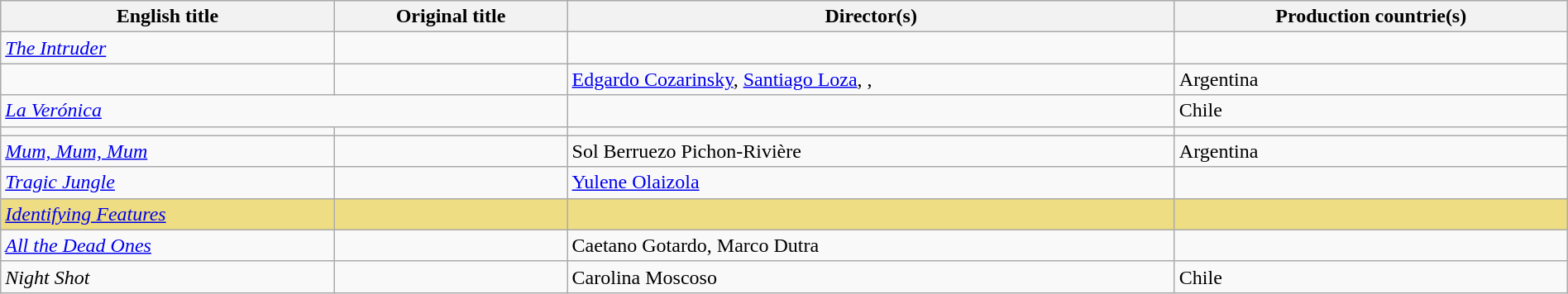<table class="sortable wikitable" style="width:100%; margin-bottom:4px" cellpadding="5">
<tr>
<th scope="col">English title</th>
<th scope="col">Original title</th>
<th scope="col">Director(s)</th>
<th scope="col">Production countrie(s)</th>
</tr>
<tr>
<td><em><a href='#'>The Intruder</a></em></td>
<td></td>
<td></td>
<td></td>
</tr>
<tr>
<td><em></em></td>
<td></td>
<td><a href='#'>Edgardo Cozarinsky</a>, <a href='#'>Santiago Loza</a>, , </td>
<td>Argentina</td>
</tr>
<tr>
<td colspan = "2"><em><a href='#'>La Verónica</a></em></td>
<td></td>
<td>Chile</td>
</tr>
<tr>
<td><em></em></td>
<td></td>
<td></td>
<td></td>
</tr>
<tr>
<td><em><a href='#'>Mum, Mum, Mum</a></em></td>
<td></td>
<td>Sol Berruezo Pichon-Rivière</td>
<td>Argentina</td>
</tr>
<tr>
<td><em><a href='#'>Tragic Jungle</a></em></td>
<td></td>
<td><a href='#'>Yulene Olaizola</a></td>
<td></td>
</tr>
<tr style="background:#EEDD82">
<td><em><a href='#'>Identifying Features</a></em></td>
<td></td>
<td></td>
<td></td>
</tr>
<tr>
<td><em><a href='#'>All the Dead Ones</a></em></td>
<td></td>
<td>Caetano Gotardo, Marco Dutra</td>
<td></td>
</tr>
<tr>
<td><em>Night Shot</em></td>
<td></td>
<td>Carolina Moscoso</td>
<td>Chile</td>
</tr>
</table>
